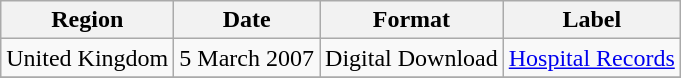<table class=wikitable>
<tr>
<th>Region</th>
<th>Date</th>
<th>Format</th>
<th>Label</th>
</tr>
<tr>
<td>United Kingdom</td>
<td>5 March 2007</td>
<td>Digital Download</td>
<td><a href='#'>Hospital Records</a></td>
</tr>
<tr>
</tr>
</table>
